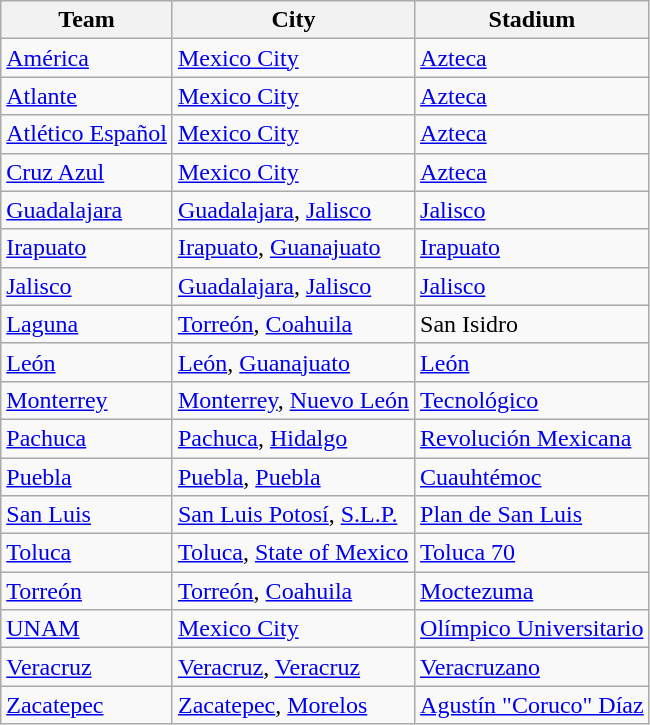<table class="wikitable" class="toccolours sortable">
<tr>
<th>Team</th>
<th>City</th>
<th>Stadium</th>
</tr>
<tr>
<td><a href='#'>América</a></td>
<td><a href='#'>Mexico City</a></td>
<td><a href='#'>Azteca</a></td>
</tr>
<tr>
<td><a href='#'>Atlante</a></td>
<td><a href='#'>Mexico City</a></td>
<td><a href='#'>Azteca</a></td>
</tr>
<tr>
<td><a href='#'>Atlético Español</a></td>
<td><a href='#'>Mexico City</a></td>
<td><a href='#'>Azteca</a></td>
</tr>
<tr>
<td><a href='#'>Cruz Azul</a></td>
<td><a href='#'>Mexico City</a></td>
<td><a href='#'>Azteca</a></td>
</tr>
<tr>
<td><a href='#'>Guadalajara</a></td>
<td><a href='#'>Guadalajara</a>, <a href='#'>Jalisco</a></td>
<td><a href='#'>Jalisco</a></td>
</tr>
<tr>
<td><a href='#'>Irapuato</a></td>
<td><a href='#'>Irapuato</a>, <a href='#'>Guanajuato</a></td>
<td><a href='#'>Irapuato</a></td>
</tr>
<tr>
<td><a href='#'>Jalisco</a></td>
<td><a href='#'>Guadalajara</a>, <a href='#'>Jalisco</a></td>
<td><a href='#'>Jalisco</a></td>
</tr>
<tr>
<td><a href='#'>Laguna</a></td>
<td><a href='#'>Torreón</a>, <a href='#'>Coahuila</a></td>
<td>San Isidro</td>
</tr>
<tr>
<td><a href='#'>León</a></td>
<td><a href='#'>León</a>, <a href='#'>Guanajuato</a></td>
<td><a href='#'>León</a></td>
</tr>
<tr>
<td><a href='#'>Monterrey</a></td>
<td><a href='#'>Monterrey</a>, <a href='#'>Nuevo León</a></td>
<td><a href='#'>Tecnológico</a></td>
</tr>
<tr>
<td><a href='#'>Pachuca</a></td>
<td><a href='#'>Pachuca</a>, <a href='#'>Hidalgo</a></td>
<td><a href='#'>Revolución Mexicana</a></td>
</tr>
<tr>
<td><a href='#'>Puebla</a></td>
<td><a href='#'>Puebla</a>, <a href='#'>Puebla</a></td>
<td><a href='#'>Cuauhtémoc</a></td>
</tr>
<tr>
<td><a href='#'>San Luis</a></td>
<td><a href='#'>San Luis Potosí</a>, <a href='#'>S.L.P.</a></td>
<td><a href='#'>Plan de San Luis</a></td>
</tr>
<tr>
<td><a href='#'>Toluca</a></td>
<td><a href='#'>Toluca</a>, <a href='#'>State of Mexico</a></td>
<td><a href='#'>Toluca 70</a></td>
</tr>
<tr>
<td><a href='#'>Torreón</a></td>
<td><a href='#'>Torreón</a>, <a href='#'>Coahuila</a></td>
<td><a href='#'>Moctezuma</a></td>
</tr>
<tr>
<td><a href='#'>UNAM</a></td>
<td><a href='#'>Mexico City</a></td>
<td><a href='#'>Olímpico Universitario</a></td>
</tr>
<tr>
<td><a href='#'>Veracruz</a></td>
<td><a href='#'>Veracruz</a>, <a href='#'>Veracruz</a></td>
<td><a href='#'>Veracruzano</a></td>
</tr>
<tr>
<td><a href='#'>Zacatepec</a></td>
<td><a href='#'>Zacatepec</a>, <a href='#'>Morelos</a></td>
<td><a href='#'>Agustín "Coruco" Díaz</a></td>
</tr>
</table>
